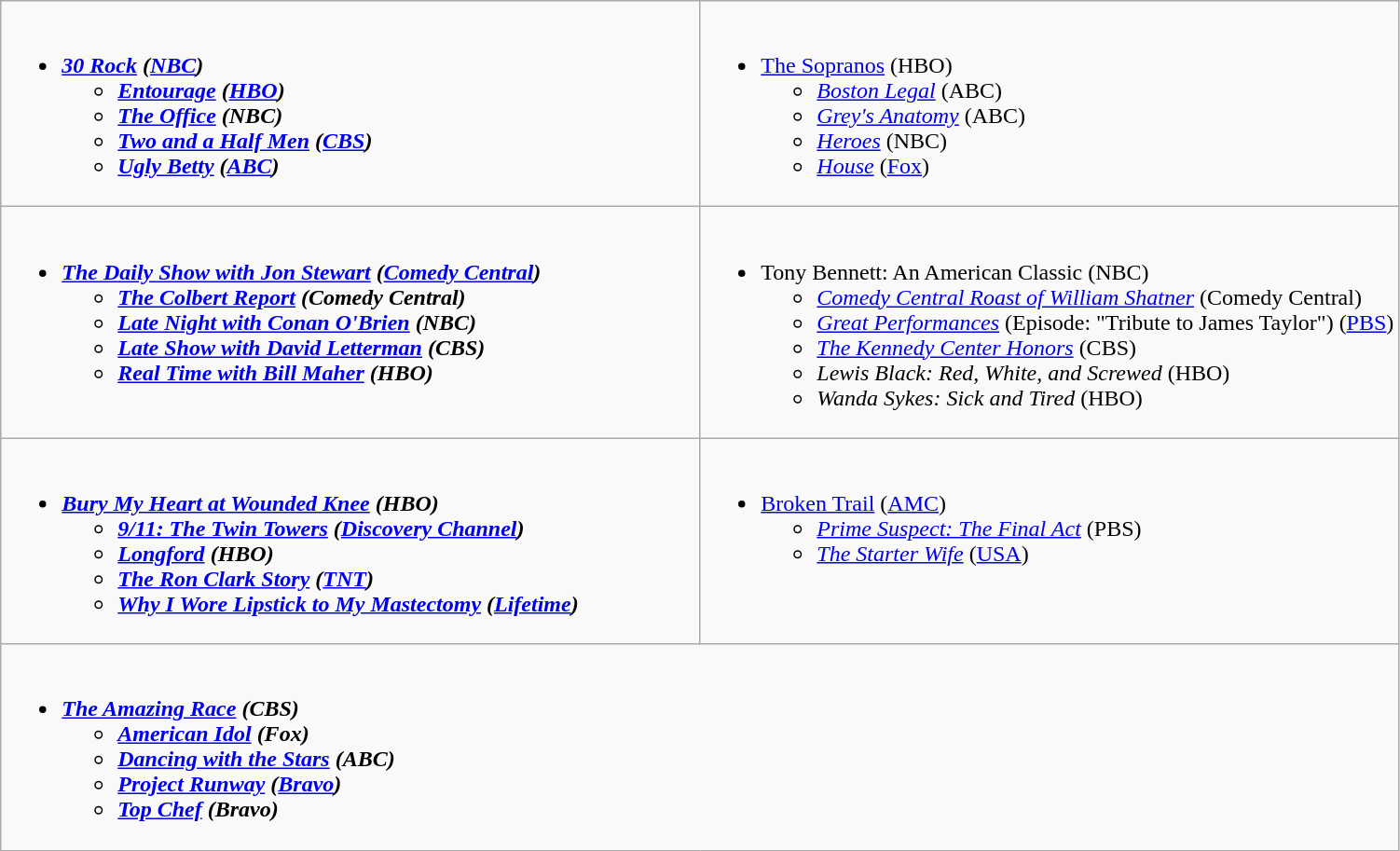<table class="wikitable">
<tr>
<td style="vertical-align:top;" width="50%"><br><ul><li><strong><em><a href='#'>30 Rock</a><em> (<a href='#'>NBC</a>)<strong><ul><li></em><a href='#'>Entourage</a><em> (<a href='#'>HBO</a>)</li><li></em><a href='#'>The Office</a><em> (NBC)</li><li></em><a href='#'>Two and a Half Men</a><em> (<a href='#'>CBS</a>)</li><li></em><a href='#'>Ugly Betty</a><em> (<a href='#'>ABC</a>)</li></ul></li></ul></td>
<td style="vertical-align:top;" width="50%"><br><ul><li></em></strong><a href='#'>The Sopranos</a></em> (HBO)</strong><ul><li><em><a href='#'>Boston Legal</a></em> (ABC)</li><li><em><a href='#'>Grey's Anatomy</a></em> (ABC)</li><li><em><a href='#'>Heroes</a></em> (NBC)</li><li><em><a href='#'>House</a></em> (<a href='#'>Fox</a>)</li></ul></li></ul></td>
</tr>
<tr>
<td style="vertical-align:top;" width="50%"><br><ul><li><strong><em><a href='#'>The Daily Show with Jon Stewart</a><em> (<a href='#'>Comedy Central</a>)<strong><ul><li></em><a href='#'>The Colbert Report</a><em> (Comedy Central)</li><li></em><a href='#'>Late Night with Conan O'Brien</a><em> (NBC)</li><li></em><a href='#'>Late Show with David Letterman</a><em> (CBS)</li><li></em><a href='#'>Real Time with Bill Maher</a><em> (HBO)</li></ul></li></ul></td>
<td style="vertical-align:top;" width="50%"><br><ul><li></em></strong>Tony Bennett: An American Classic</em> (NBC)</strong><ul><li><em><a href='#'>Comedy Central Roast of William Shatner</a></em> (Comedy Central)</li><li><em><a href='#'>Great Performances</a></em> (Episode: "Tribute to James Taylor") (<a href='#'>PBS</a>)</li><li><em><a href='#'>The Kennedy Center Honors</a></em> (CBS)</li><li><em>Lewis Black: Red, White, and Screwed</em> (HBO)</li><li><em>Wanda Sykes: Sick and Tired</em> (HBO)</li></ul></li></ul></td>
</tr>
<tr>
<td style="vertical-align:top;" width="50%"><br><ul><li><strong><em><a href='#'>Bury My Heart at Wounded Knee</a><em> (HBO)<strong><ul><li></em><a href='#'>9/11: The Twin Towers</a><em> (<a href='#'>Discovery Channel</a>)</li><li></em><a href='#'>Longford</a><em> (HBO)</li><li></em><a href='#'>The Ron Clark Story</a><em> (<a href='#'>TNT</a>)</li><li></em><a href='#'>Why I Wore Lipstick to My Mastectomy</a><em> (<a href='#'>Lifetime</a>)</li></ul></li></ul></td>
<td style="vertical-align:top;" width="50%"><br><ul><li></em></strong><a href='#'>Broken Trail</a></em> (<a href='#'>AMC</a>)</strong><ul><li><em><a href='#'>Prime Suspect: The Final Act</a></em> (PBS)</li><li><em><a href='#'>The Starter Wife</a></em> (<a href='#'>USA</a>)</li></ul></li></ul></td>
</tr>
<tr>
<td style="vertical-align:top;" width="50%" colspan="2"><br><ul><li><strong><em><a href='#'>The Amazing Race</a><em> (CBS)<strong><ul><li></em><a href='#'>American Idol</a><em> (Fox)</li><li></em><a href='#'>Dancing with the Stars</a><em> (ABC)</li><li></em><a href='#'>Project Runway</a><em> (<a href='#'>Bravo</a>)</li><li></em><a href='#'>Top Chef</a><em> (Bravo)</li></ul></li></ul></td>
</tr>
</table>
